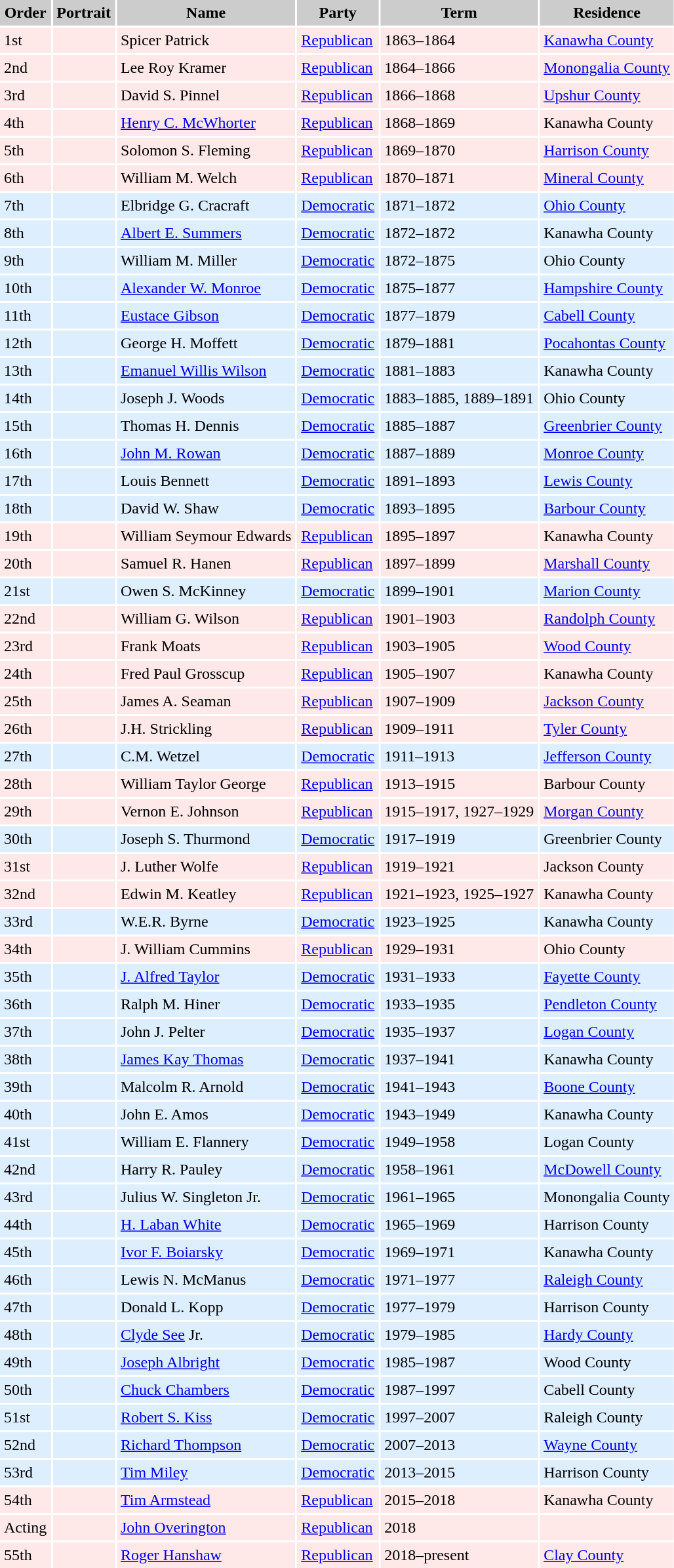<table cellpadding=4 cellspacing=2>
<tr bgcolor=#cccccc>
<th>Order</th>
<th>Portrait</th>
<th>Name</th>
<th>Party</th>
<th>Term</th>
<th>Residence</th>
</tr>
<tr bgcolor=#FFE8E8>
<td>1st</td>
<td></td>
<td>Spicer Patrick</td>
<td><a href='#'>Republican</a></td>
<td>1863–1864</td>
<td><a href='#'>Kanawha County</a></td>
</tr>
<tr bgcolor=#FFE8E8>
<td>2nd</td>
<td></td>
<td>Lee Roy Kramer</td>
<td><a href='#'>Republican</a></td>
<td>1864–1866</td>
<td><a href='#'>Monongalia County</a></td>
</tr>
<tr bgcolor=#FFE8E8>
<td>3rd</td>
<td></td>
<td>David S. Pinnel</td>
<td><a href='#'>Republican</a></td>
<td>1866–1868</td>
<td><a href='#'>Upshur County</a></td>
</tr>
<tr bgcolor=#FFE8E8>
<td>4th</td>
<td></td>
<td><a href='#'>Henry C. McWhorter</a></td>
<td><a href='#'>Republican</a></td>
<td>1868–1869</td>
<td>Kanawha County</td>
</tr>
<tr bgcolor=#FFE8E8>
<td>5th</td>
<td></td>
<td>Solomon S. Fleming</td>
<td><a href='#'>Republican</a></td>
<td>1869–1870</td>
<td><a href='#'>Harrison County</a></td>
</tr>
<tr bgcolor=#FFE8E8>
<td>6th</td>
<td></td>
<td>William M. Welch</td>
<td><a href='#'>Republican</a></td>
<td>1870–1871</td>
<td><a href='#'>Mineral County</a></td>
</tr>
<tr bgcolor=#DDEEFF>
<td>7th</td>
<td></td>
<td>Elbridge G. Cracraft</td>
<td><a href='#'>Democratic</a></td>
<td>1871–1872</td>
<td><a href='#'>Ohio County</a></td>
</tr>
<tr bgcolor=#DDEEFF>
<td>8th</td>
<td></td>
<td><a href='#'>Albert E. Summers</a></td>
<td><a href='#'>Democratic</a></td>
<td>1872–1872</td>
<td>Kanawha County</td>
</tr>
<tr bgcolor=#DDEEFF>
<td>9th</td>
<td></td>
<td>William M. Miller</td>
<td><a href='#'>Democratic</a></td>
<td>1872–1875</td>
<td>Ohio County</td>
</tr>
<tr bgcolor=#DDEEFF>
<td>10th</td>
<td></td>
<td><a href='#'>Alexander W. Monroe</a></td>
<td><a href='#'>Democratic</a></td>
<td>1875–1877</td>
<td><a href='#'>Hampshire County</a></td>
</tr>
<tr bgcolor=#DDEEFF>
<td>11th</td>
<td></td>
<td><a href='#'>Eustace Gibson</a></td>
<td><a href='#'>Democratic</a></td>
<td>1877–1879</td>
<td><a href='#'>Cabell County</a></td>
</tr>
<tr bgcolor=#DDEEFF>
<td>12th</td>
<td></td>
<td>George H. Moffett</td>
<td><a href='#'>Democratic</a></td>
<td>1879–1881</td>
<td><a href='#'>Pocahontas County</a></td>
</tr>
<tr bgcolor=#DDEEFF>
<td>13th</td>
<td></td>
<td><a href='#'>Emanuel Willis Wilson</a></td>
<td><a href='#'>Democratic</a></td>
<td>1881–1883</td>
<td>Kanawha County</td>
</tr>
<tr bgcolor=#DDEEFF>
<td>14th</td>
<td></td>
<td>Joseph J. Woods</td>
<td><a href='#'>Democratic</a></td>
<td>1883–1885, 1889–1891</td>
<td>Ohio County</td>
</tr>
<tr bgcolor=#DDEEFF>
<td>15th</td>
<td></td>
<td>Thomas H. Dennis</td>
<td><a href='#'>Democratic</a></td>
<td>1885–1887</td>
<td><a href='#'>Greenbrier County</a></td>
</tr>
<tr bgcolor=#DDEEFF>
<td>16th</td>
<td></td>
<td><a href='#'>John M. Rowan</a></td>
<td><a href='#'>Democratic</a></td>
<td>1887–1889</td>
<td><a href='#'>Monroe County</a></td>
</tr>
<tr bgcolor=#DDEEFF>
<td>17th</td>
<td></td>
<td>Louis Bennett</td>
<td><a href='#'>Democratic</a></td>
<td>1891–1893</td>
<td><a href='#'>Lewis County</a></td>
</tr>
<tr bgcolor=#DDEEFF>
<td>18th</td>
<td></td>
<td>David W. Shaw</td>
<td><a href='#'>Democratic</a></td>
<td>1893–1895</td>
<td><a href='#'>Barbour County</a></td>
</tr>
<tr bgcolor=#FFE8E8>
<td>19th</td>
<td></td>
<td>William Seymour Edwards</td>
<td><a href='#'>Republican</a></td>
<td>1895–1897</td>
<td>Kanawha County</td>
</tr>
<tr bgcolor=#FFE8E8>
<td>20th</td>
<td></td>
<td>Samuel R. Hanen</td>
<td><a href='#'>Republican</a></td>
<td>1897–1899</td>
<td><a href='#'>Marshall County</a></td>
</tr>
<tr bgcolor=#DDEEFF>
<td>21st</td>
<td></td>
<td>Owen S. McKinney</td>
<td><a href='#'>Democratic</a></td>
<td>1899–1901</td>
<td><a href='#'>Marion County</a></td>
</tr>
<tr bgcolor=#FFE8E8>
<td>22nd</td>
<td></td>
<td>William G. Wilson</td>
<td><a href='#'>Republican</a></td>
<td>1901–1903</td>
<td><a href='#'>Randolph County</a></td>
</tr>
<tr bgcolor=#FFE8E8>
<td>23rd</td>
<td></td>
<td>Frank Moats</td>
<td><a href='#'>Republican</a></td>
<td>1903–1905</td>
<td><a href='#'>Wood County</a></td>
</tr>
<tr bgcolor=#FFE8E8>
<td>24th</td>
<td></td>
<td>Fred Paul Grosscup</td>
<td><a href='#'>Republican</a></td>
<td>1905–1907</td>
<td>Kanawha County</td>
</tr>
<tr bgcolor=#FFE8E8>
<td>25th</td>
<td></td>
<td>James A. Seaman</td>
<td><a href='#'>Republican</a></td>
<td>1907–1909</td>
<td><a href='#'>Jackson County</a></td>
</tr>
<tr bgcolor=#FFE8E8>
<td>26th</td>
<td></td>
<td>J.H. Strickling</td>
<td><a href='#'>Republican</a></td>
<td>1909–1911</td>
<td><a href='#'>Tyler County</a></td>
</tr>
<tr bgcolor=#DDEEFF>
<td>27th</td>
<td></td>
<td>C.M. Wetzel</td>
<td><a href='#'>Democratic</a></td>
<td>1911–1913</td>
<td><a href='#'>Jefferson County</a></td>
</tr>
<tr bgcolor=#FFE8E8>
<td>28th</td>
<td></td>
<td>William Taylor George</td>
<td><a href='#'>Republican</a></td>
<td>1913–1915</td>
<td>Barbour County</td>
</tr>
<tr bgcolor=#FFE8E8>
<td>29th</td>
<td></td>
<td>Vernon E. Johnson</td>
<td><a href='#'>Republican</a></td>
<td>1915–1917, 1927–1929</td>
<td><a href='#'>Morgan County</a></td>
</tr>
<tr bgcolor=#DDEEFF>
<td>30th</td>
<td></td>
<td>Joseph S. Thurmond</td>
<td><a href='#'>Democratic</a></td>
<td>1917–1919</td>
<td>Greenbrier County</td>
</tr>
<tr bgcolor=#FFE8E8>
<td>31st</td>
<td></td>
<td>J. Luther Wolfe</td>
<td><a href='#'>Republican</a></td>
<td>1919–1921</td>
<td>Jackson County</td>
</tr>
<tr bgcolor=#FFE8E8>
<td>32nd</td>
<td></td>
<td>Edwin M. Keatley</td>
<td><a href='#'>Republican</a></td>
<td>1921–1923, 1925–1927</td>
<td>Kanawha County</td>
</tr>
<tr bgcolor=#DDEEFF>
<td>33rd</td>
<td></td>
<td>W.E.R. Byrne</td>
<td><a href='#'>Democratic</a></td>
<td>1923–1925</td>
<td>Kanawha County</td>
</tr>
<tr bgcolor=#FFE8E8>
<td>34th</td>
<td></td>
<td>J. William Cummins</td>
<td><a href='#'>Republican</a></td>
<td>1929–1931</td>
<td>Ohio County</td>
</tr>
<tr bgcolor=#DDEEFF>
<td>35th</td>
<td></td>
<td><a href='#'>J. Alfred Taylor</a></td>
<td><a href='#'>Democratic</a></td>
<td>1931–1933</td>
<td><a href='#'>Fayette County</a></td>
</tr>
<tr bgcolor=#DDEEFF>
<td>36th</td>
<td></td>
<td>Ralph M. Hiner</td>
<td><a href='#'>Democratic</a></td>
<td>1933–1935</td>
<td><a href='#'>Pendleton County</a></td>
</tr>
<tr bgcolor=#DDEEFF>
<td>37th</td>
<td></td>
<td>John J. Pelter</td>
<td><a href='#'>Democratic</a></td>
<td>1935–1937</td>
<td><a href='#'>Logan County</a></td>
</tr>
<tr bgcolor=#DDEEFF>
<td>38th</td>
<td></td>
<td><a href='#'>James Kay Thomas</a></td>
<td><a href='#'>Democratic</a></td>
<td>1937–1941</td>
<td>Kanawha County</td>
</tr>
<tr bgcolor=#DDEEFF>
<td>39th</td>
<td></td>
<td>Malcolm R. Arnold</td>
<td><a href='#'>Democratic</a></td>
<td>1941–1943</td>
<td><a href='#'>Boone County</a></td>
</tr>
<tr bgcolor=#DDEEFF>
<td>40th</td>
<td></td>
<td>John E. Amos</td>
<td><a href='#'>Democratic</a></td>
<td>1943–1949</td>
<td>Kanawha County</td>
</tr>
<tr bgcolor=#DDEEFF>
<td>41st</td>
<td></td>
<td>William E. Flannery</td>
<td><a href='#'>Democratic</a></td>
<td>1949–1958</td>
<td>Logan County</td>
</tr>
<tr bgcolor=#DDEEFF>
<td>42nd</td>
<td></td>
<td>Harry R. Pauley</td>
<td><a href='#'>Democratic</a></td>
<td>1958–1961</td>
<td><a href='#'>McDowell County</a></td>
</tr>
<tr bgcolor=#DDEEFF>
<td>43rd</td>
<td></td>
<td>Julius W. Singleton Jr.</td>
<td><a href='#'>Democratic</a></td>
<td>1961–1965</td>
<td>Monongalia County</td>
</tr>
<tr bgcolor=#DDEEFF>
<td>44th</td>
<td></td>
<td><a href='#'>H. Laban White</a></td>
<td><a href='#'>Democratic</a></td>
<td>1965–1969</td>
<td>Harrison County</td>
</tr>
<tr bgcolor=#DDEEFF>
<td>45th</td>
<td></td>
<td><a href='#'>Ivor F. Boiarsky</a></td>
<td><a href='#'>Democratic</a></td>
<td>1969–1971</td>
<td>Kanawha County</td>
</tr>
<tr bgcolor=#DDEEFF>
<td>46th</td>
<td></td>
<td>Lewis N. McManus</td>
<td><a href='#'>Democratic</a></td>
<td>1971–1977</td>
<td><a href='#'>Raleigh County</a></td>
</tr>
<tr bgcolor=#DDEEFF>
<td>47th</td>
<td></td>
<td>Donald L. Kopp</td>
<td><a href='#'>Democratic</a></td>
<td>1977–1979</td>
<td>Harrison County</td>
</tr>
<tr bgcolor=#DDEEFF>
<td>48th</td>
<td></td>
<td><a href='#'>Clyde See</a> Jr.</td>
<td><a href='#'>Democratic</a></td>
<td>1979–1985</td>
<td><a href='#'>Hardy County</a></td>
</tr>
<tr bgcolor=#DDEEFF>
<td>49th</td>
<td></td>
<td><a href='#'>Joseph Albright</a></td>
<td><a href='#'>Democratic</a></td>
<td>1985–1987</td>
<td>Wood County</td>
</tr>
<tr bgcolor=#DDEEFF>
<td>50th</td>
<td></td>
<td><a href='#'>Chuck Chambers</a></td>
<td><a href='#'>Democratic</a></td>
<td>1987–1997</td>
<td>Cabell County</td>
</tr>
<tr bgcolor=#DDEEFF>
<td>51st</td>
<td></td>
<td><a href='#'>Robert S. Kiss</a></td>
<td><a href='#'>Democratic</a></td>
<td>1997–2007</td>
<td>Raleigh County</td>
</tr>
<tr bgcolor=#DDEEFF>
<td>52nd</td>
<td></td>
<td><a href='#'>Richard Thompson</a></td>
<td><a href='#'>Democratic</a></td>
<td>2007–2013</td>
<td><a href='#'>Wayne County</a></td>
</tr>
<tr bgcolor=#DDEEFF>
<td>53rd</td>
<td></td>
<td><a href='#'>Tim Miley</a></td>
<td><a href='#'>Democratic</a></td>
<td>2013–2015</td>
<td>Harrison County</td>
</tr>
<tr bgcolor=#FFE8E8>
<td>54th</td>
<td></td>
<td><a href='#'>Tim Armstead</a></td>
<td><a href='#'>Republican</a></td>
<td>2015–2018</td>
<td>Kanawha County</td>
</tr>
<tr bgcolor=#FFE8E8>
<td>Acting</td>
<td></td>
<td><a href='#'>John Overington</a></td>
<td><a href='#'>Republican</a></td>
<td>2018</td>
<td></td>
</tr>
<tr bgcolor=#FFE8E8>
<td>55th</td>
<td></td>
<td><a href='#'>Roger Hanshaw</a></td>
<td><a href='#'>Republican</a></td>
<td>2018–present</td>
<td><a href='#'>Clay County</a></td>
</tr>
</table>
